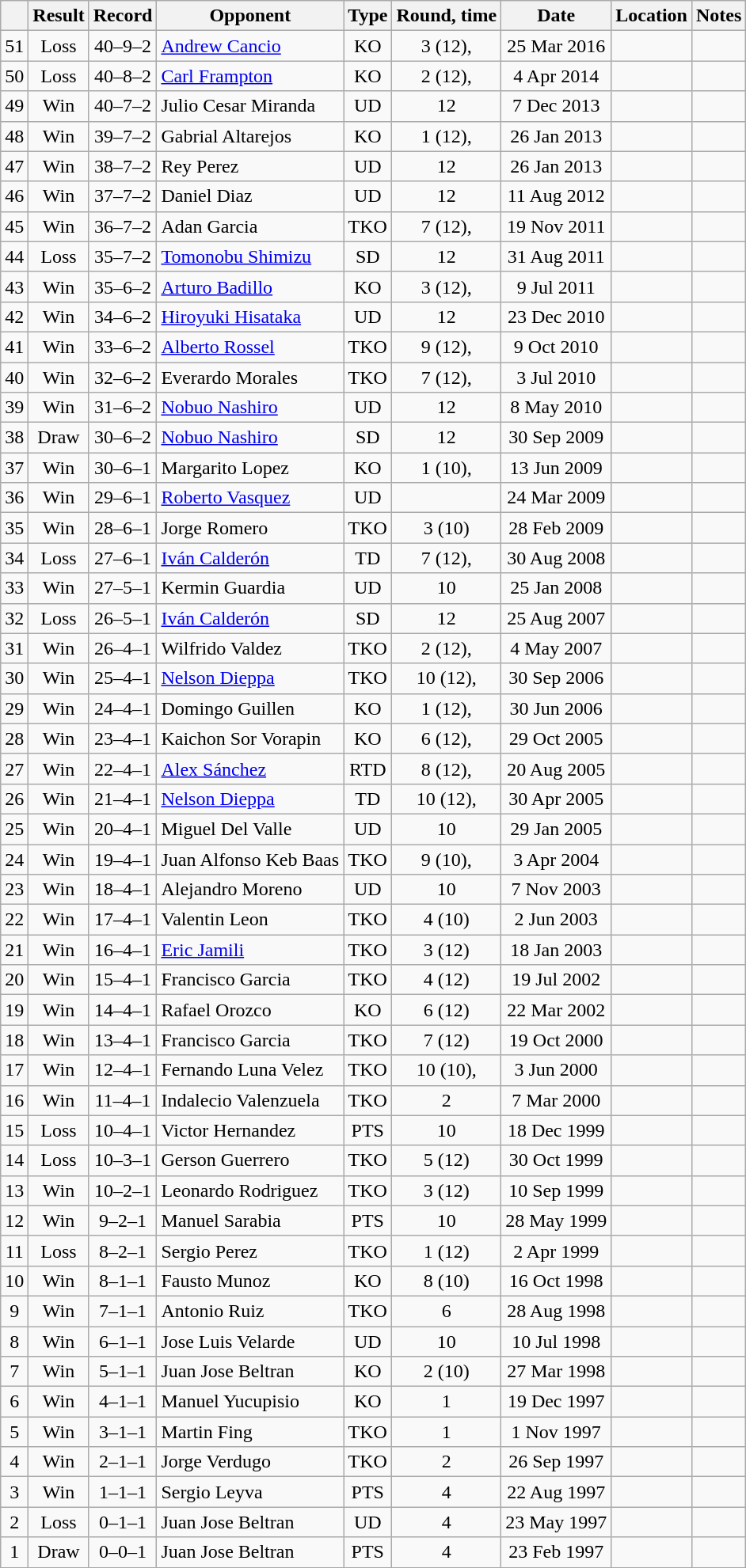<table class="wikitable" style="text-align:center">
<tr>
<th></th>
<th>Result</th>
<th>Record</th>
<th>Opponent</th>
<th>Type</th>
<th>Round, time</th>
<th>Date</th>
<th>Location</th>
<th>Notes</th>
</tr>
<tr align=center>
<td>51</td>
<td>Loss</td>
<td>40–9–2</td>
<td align=left><a href='#'>Andrew Cancio</a></td>
<td>KO</td>
<td>3 (12), </td>
<td>25 Mar 2016</td>
<td align=left></td>
<td align=left></td>
</tr>
<tr align=center>
<td>50</td>
<td>Loss</td>
<td>40–8–2</td>
<td align=left><a href='#'>Carl Frampton</a></td>
<td>KO</td>
<td>2 (12), </td>
<td>4 Apr 2014</td>
<td align=left></td>
<td align=left></td>
</tr>
<tr align=center>
<td>49</td>
<td>Win</td>
<td>40–7–2</td>
<td align=left>Julio Cesar Miranda</td>
<td>UD</td>
<td>12</td>
<td>7 Dec 2013</td>
<td align=left></td>
<td align=left></td>
</tr>
<tr align=center>
<td>48</td>
<td>Win</td>
<td>39–7–2</td>
<td align=left>Gabrial Altarejos</td>
<td>KO</td>
<td>1 (12), </td>
<td>26 Jan 2013</td>
<td align=left></td>
<td align=left></td>
</tr>
<tr align=center>
<td>47</td>
<td>Win</td>
<td>38–7–2</td>
<td align=left>Rey Perez</td>
<td>UD</td>
<td>12</td>
<td>26 Jan 2013</td>
<td align=left></td>
<td align=left></td>
</tr>
<tr align=center>
<td>46</td>
<td>Win</td>
<td>37–7–2</td>
<td align=left>Daniel Diaz</td>
<td>UD</td>
<td>12</td>
<td>11 Aug 2012</td>
<td align=left></td>
<td align=left></td>
</tr>
<tr align=center>
<td>45</td>
<td>Win</td>
<td>36–7–2</td>
<td align=left>Adan Garcia</td>
<td>TKO</td>
<td>7 (12), </td>
<td>19 Nov 2011</td>
<td align=left></td>
<td align=left></td>
</tr>
<tr align=center>
<td>44</td>
<td>Loss</td>
<td>35–7–2</td>
<td align=left><a href='#'>Tomonobu Shimizu</a></td>
<td>SD</td>
<td>12</td>
<td>31 Aug 2011</td>
<td align=left></td>
<td align=left></td>
</tr>
<tr align=center>
<td>43</td>
<td>Win</td>
<td>35–6–2</td>
<td align=left><a href='#'>Arturo Badillo</a></td>
<td>KO</td>
<td>3 (12), </td>
<td>9 Jul 2011</td>
<td align=left></td>
<td align=left></td>
</tr>
<tr align=center>
<td>42</td>
<td>Win</td>
<td>34–6–2</td>
<td align=left><a href='#'>Hiroyuki Hisataka</a></td>
<td>UD</td>
<td>12</td>
<td>23 Dec 2010</td>
<td align=left></td>
<td align=left></td>
</tr>
<tr align=center>
<td>41</td>
<td>Win</td>
<td>33–6–2</td>
<td align=left><a href='#'>Alberto Rossel</a></td>
<td>TKO</td>
<td>9 (12), </td>
<td>9 Oct 2010</td>
<td align=left></td>
<td align=left></td>
</tr>
<tr align=center>
<td>40</td>
<td>Win</td>
<td>32–6–2</td>
<td align=left>Everardo Morales</td>
<td>TKO</td>
<td>7 (12), </td>
<td>3 Jul 2010</td>
<td align=left></td>
<td align=left></td>
</tr>
<tr align=center>
<td>39</td>
<td>Win</td>
<td>31–6–2</td>
<td align=left><a href='#'>Nobuo Nashiro</a></td>
<td>UD</td>
<td>12</td>
<td>8 May 2010</td>
<td align=left></td>
<td align=left></td>
</tr>
<tr align=center>
<td>38</td>
<td>Draw</td>
<td>30–6–2</td>
<td align=left><a href='#'>Nobuo Nashiro</a></td>
<td>SD</td>
<td>12</td>
<td>30 Sep 2009</td>
<td align=left></td>
<td align=left></td>
</tr>
<tr align=center>
<td>37</td>
<td>Win</td>
<td>30–6–1</td>
<td align=left>Margarito Lopez</td>
<td>KO</td>
<td>1 (10), </td>
<td>13 Jun 2009</td>
<td align=left></td>
<td align=left></td>
</tr>
<tr align=center>
<td>36</td>
<td>Win</td>
<td>29–6–1</td>
<td align=left><a href='#'>Roberto Vasquez</a></td>
<td>UD</td>
<td></td>
<td>24 Mar 2009</td>
<td align=left></td>
<td align=left></td>
</tr>
<tr align=center>
<td>35</td>
<td>Win</td>
<td>28–6–1</td>
<td align=left>Jorge Romero</td>
<td>TKO</td>
<td>3 (10)</td>
<td>28 Feb 2009</td>
<td align=left></td>
<td align=left></td>
</tr>
<tr align=center>
<td>34</td>
<td>Loss</td>
<td>27–6–1</td>
<td align=left><a href='#'>Iván Calderón</a></td>
<td>TD</td>
<td>7 (12), </td>
<td>30 Aug 2008</td>
<td align=left></td>
<td align=left></td>
</tr>
<tr align=center>
<td>33</td>
<td>Win</td>
<td>27–5–1</td>
<td align=left>Kermin Guardia</td>
<td>UD</td>
<td>10</td>
<td>25 Jan 2008</td>
<td align=left></td>
<td align=left></td>
</tr>
<tr align=center>
<td>32</td>
<td>Loss</td>
<td>26–5–1</td>
<td align=left><a href='#'>Iván Calderón</a></td>
<td>SD</td>
<td>12</td>
<td>25 Aug 2007</td>
<td align=left></td>
<td align=left></td>
</tr>
<tr align=center>
<td>31</td>
<td>Win</td>
<td>26–4–1</td>
<td align=left>Wilfrido Valdez</td>
<td>TKO</td>
<td>2 (12), </td>
<td>4 May 2007</td>
<td align=left></td>
<td align=left></td>
</tr>
<tr align=center>
<td>30</td>
<td>Win</td>
<td>25–4–1</td>
<td align=left><a href='#'>Nelson Dieppa</a></td>
<td>TKO</td>
<td>10 (12), </td>
<td>30 Sep 2006</td>
<td align=left></td>
<td align=left></td>
</tr>
<tr align=center>
<td>29</td>
<td>Win</td>
<td>24–4–1</td>
<td align=left>Domingo Guillen</td>
<td>KO</td>
<td>1 (12), </td>
<td>30 Jun 2006</td>
<td align=left></td>
<td align=left></td>
</tr>
<tr align=center>
<td>28</td>
<td>Win</td>
<td>23–4–1</td>
<td align=left>Kaichon Sor Vorapin</td>
<td>KO</td>
<td>6 (12), </td>
<td>29 Oct 2005</td>
<td align=left></td>
<td align=left></td>
</tr>
<tr align=center>
<td>27</td>
<td>Win</td>
<td>22–4–1</td>
<td align=left><a href='#'>Alex Sánchez</a></td>
<td>RTD</td>
<td>8 (12), </td>
<td>20 Aug 2005</td>
<td align=left></td>
<td align=left></td>
</tr>
<tr align=center>
<td>26</td>
<td>Win</td>
<td>21–4–1</td>
<td align=left><a href='#'>Nelson Dieppa</a></td>
<td>TD</td>
<td>10 (12), </td>
<td>30 Apr 2005</td>
<td align=left></td>
<td align=left></td>
</tr>
<tr align=center>
<td>25</td>
<td>Win</td>
<td>20–4–1</td>
<td align=left>Miguel Del Valle</td>
<td>UD</td>
<td>10</td>
<td>29 Jan 2005</td>
<td align=left></td>
<td align=left></td>
</tr>
<tr align=center>
<td>24</td>
<td>Win</td>
<td>19–4–1</td>
<td align=left>Juan Alfonso Keb Baas</td>
<td>TKO</td>
<td>9 (10), </td>
<td>3 Apr 2004</td>
<td align=left></td>
<td align=left></td>
</tr>
<tr align=center>
<td>23</td>
<td>Win</td>
<td>18–4–1</td>
<td align=left>Alejandro Moreno</td>
<td>UD</td>
<td>10</td>
<td>7 Nov 2003</td>
<td align=left></td>
<td align=left></td>
</tr>
<tr align=center>
<td>22</td>
<td>Win</td>
<td>17–4–1</td>
<td align=left>Valentin Leon</td>
<td>TKO</td>
<td>4 (10)</td>
<td>2 Jun 2003</td>
<td align=left></td>
<td align=left></td>
</tr>
<tr align=center>
<td>21</td>
<td>Win</td>
<td>16–4–1</td>
<td align=left><a href='#'>Eric Jamili</a></td>
<td>TKO</td>
<td>3 (12)</td>
<td>18 Jan 2003</td>
<td align=left></td>
<td align=left></td>
</tr>
<tr align=center>
<td>20</td>
<td>Win</td>
<td>15–4–1</td>
<td align=left>Francisco Garcia</td>
<td>TKO</td>
<td>4 (12)</td>
<td>19 Jul 2002</td>
<td align=left></td>
<td align=left></td>
</tr>
<tr align=center>
<td>19</td>
<td>Win</td>
<td>14–4–1</td>
<td align=left>Rafael Orozco</td>
<td>KO</td>
<td>6 (12)</td>
<td>22 Mar 2002</td>
<td align=left></td>
<td align=left></td>
</tr>
<tr>
<td>18</td>
<td>Win</td>
<td>13–4–1</td>
<td style="text-align:left;">Francisco Garcia</td>
<td>TKO</td>
<td>7 (12)</td>
<td>19 Oct 2000</td>
<td style="text-align:left;"></td>
<td align=left></td>
</tr>
<tr>
<td>17</td>
<td>Win</td>
<td>12–4–1</td>
<td style="text-align:left;">Fernando Luna Velez</td>
<td>TKO</td>
<td>10 (10), </td>
<td>3 Jun 2000</td>
<td style="text-align:left;"></td>
<td align=left></td>
</tr>
<tr>
<td>16</td>
<td>Win</td>
<td>11–4–1</td>
<td style="text-align:left;">Indalecio Valenzuela</td>
<td>TKO</td>
<td>2</td>
<td>7 Mar 2000</td>
<td style="text-align:left;"></td>
<td align=left></td>
</tr>
<tr>
<td>15</td>
<td>Loss</td>
<td>10–4–1</td>
<td style="text-align:left;">Victor Hernandez</td>
<td>PTS</td>
<td>10</td>
<td>18 Dec 1999</td>
<td style="text-align:left;"></td>
<td align=left></td>
</tr>
<tr>
<td>14</td>
<td>Loss</td>
<td>10–3–1</td>
<td style="text-align:left;">Gerson Guerrero</td>
<td>TKO</td>
<td>5 (12)</td>
<td>30 Oct 1999</td>
<td style="text-align:left;"></td>
<td align=left></td>
</tr>
<tr>
<td>13</td>
<td>Win</td>
<td>10–2–1</td>
<td style="text-align:left;">Leonardo Rodriguez</td>
<td>TKO</td>
<td>3 (12)</td>
<td>10 Sep 1999</td>
<td style="text-align:left;"></td>
<td align=left></td>
</tr>
<tr>
<td>12</td>
<td>Win</td>
<td>9–2–1</td>
<td style="text-align:left;">Manuel Sarabia</td>
<td>PTS</td>
<td>10</td>
<td>28 May 1999</td>
<td style="text-align:left;"></td>
<td align=left></td>
</tr>
<tr>
<td>11</td>
<td>Loss</td>
<td>8–2–1</td>
<td style="text-align:left;">Sergio Perez</td>
<td>TKO</td>
<td>1 (12)</td>
<td>2 Apr 1999</td>
<td style="text-align:left;"></td>
<td align=left></td>
</tr>
<tr>
<td>10</td>
<td>Win</td>
<td>8–1–1</td>
<td style="text-align:left;">Fausto Munoz</td>
<td>KO</td>
<td>8 (10)</td>
<td>16 Oct 1998</td>
<td style="text-align:left;"></td>
<td></td>
</tr>
<tr>
<td>9</td>
<td>Win</td>
<td>7–1–1</td>
<td style="text-align:left;">Antonio Ruiz</td>
<td>TKO</td>
<td>6</td>
<td>28 Aug 1998</td>
<td style="text-align:left;"></td>
<td></td>
</tr>
<tr>
<td>8</td>
<td>Win</td>
<td>6–1–1</td>
<td style="text-align:left;">Jose Luis Velarde</td>
<td>UD</td>
<td>10</td>
<td>10 Jul 1998</td>
<td style="text-align:left;"></td>
<td></td>
</tr>
<tr>
<td>7</td>
<td>Win</td>
<td>5–1–1</td>
<td style="text-align:left;">Juan Jose Beltran</td>
<td>KO</td>
<td>2 (10)</td>
<td>27 Mar 1998</td>
<td style="text-align:left;"></td>
<td></td>
</tr>
<tr>
<td>6</td>
<td>Win</td>
<td>4–1–1</td>
<td style="text-align:left;">Manuel Yucupisio</td>
<td>KO</td>
<td>1</td>
<td>19 Dec 1997</td>
<td style="text-align:left;"></td>
<td></td>
</tr>
<tr>
<td>5</td>
<td>Win</td>
<td>3–1–1</td>
<td style="text-align:left;">Martin Fing</td>
<td>TKO</td>
<td>1</td>
<td>1 Nov 1997</td>
<td style="text-align:left;"></td>
<td></td>
</tr>
<tr>
<td>4</td>
<td>Win</td>
<td>2–1–1</td>
<td style="text-align:left;">Jorge Verdugo</td>
<td>TKO</td>
<td>2</td>
<td>26 Sep 1997</td>
<td style="text-align:left;"></td>
<td></td>
</tr>
<tr>
<td>3</td>
<td>Win</td>
<td>1–1–1</td>
<td style="text-align:left;">Sergio Leyva</td>
<td>PTS</td>
<td>4</td>
<td>22 Aug 1997</td>
<td style="text-align:left;"></td>
<td></td>
</tr>
<tr>
<td>2</td>
<td>Loss</td>
<td>0–1–1</td>
<td style="text-align:left;">Juan Jose Beltran</td>
<td>UD</td>
<td>4</td>
<td>23 May 1997</td>
<td style="text-align:left;"></td>
<td></td>
</tr>
<tr>
<td>1</td>
<td>Draw</td>
<td>0–0–1</td>
<td style="text-align:left;">Juan Jose Beltran</td>
<td>PTS</td>
<td>4</td>
<td>23 Feb 1997</td>
<td style="text-align:left;"></td>
<td></td>
</tr>
<tr>
</tr>
</table>
